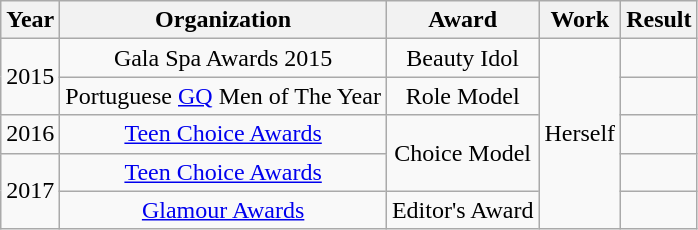<table class="wikitable plainrowheaders" style="text-align:center;">
<tr>
<th>Year</th>
<th>Organization</th>
<th>Award</th>
<th>Work</th>
<th>Result</th>
</tr>
<tr>
<td rowspan="2">2015</td>
<td>Gala Spa Awards 2015</td>
<td>Beauty Idol</td>
<td rowspan="5">Herself</td>
<td></td>
</tr>
<tr>
<td>Portuguese <a href='#'>GQ</a> Men of The Year</td>
<td>Role Model</td>
<td></td>
</tr>
<tr>
<td rowspan="1">2016</td>
<td><a href='#'>Teen Choice Awards</a></td>
<td rowspan="2">Choice Model</td>
<td></td>
</tr>
<tr>
<td rowspan="2">2017</td>
<td><a href='#'>Teen Choice Awards</a></td>
<td></td>
</tr>
<tr>
<td><a href='#'>Glamour Awards</a></td>
<td>Editor's Award</td>
<td></td>
</tr>
</table>
